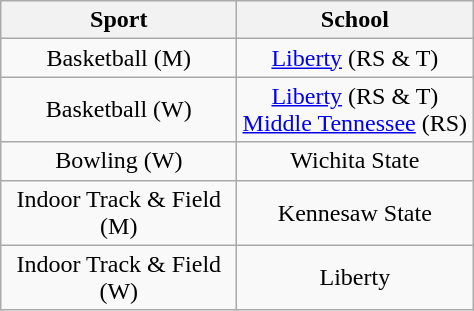<table class="wikitable" style="text-align: center">
<tr>
<th width="150">Sport</th>
<th width="150">School</th>
</tr>
<tr>
<td>Basketball (M)</td>
<td><a href='#'>Liberty</a> (RS & T)</td>
</tr>
<tr>
<td>Basketball (W)</td>
<td><a href='#'>Liberty</a> (RS & T)<br><a href='#'>Middle Tennessee</a> (RS)</td>
</tr>
<tr>
<td>Bowling (W)</td>
<td>Wichita State</td>
</tr>
<tr>
<td>Indoor Track & Field (M)</td>
<td>Kennesaw State</td>
</tr>
<tr>
<td>Indoor Track & Field (W)</td>
<td>Liberty</td>
</tr>
</table>
